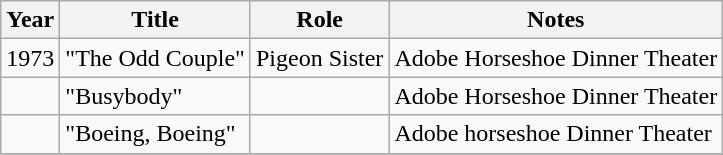<table class="wikitable sortable">
<tr>
<th>Year</th>
<th>Title</th>
<th>Role</th>
<th class="unsortable">Notes</th>
</tr>
<tr>
<td>1973</td>
<td>"The Odd Couple"</td>
<td>Pigeon Sister</td>
<td>Adobe Horseshoe Dinner Theater</td>
</tr>
<tr>
<td></td>
<td>"Busybody"</td>
<td></td>
<td>Adobe Horseshoe Dinner Theater</td>
</tr>
<tr>
<td></td>
<td>"Boeing, Boeing"</td>
<td></td>
<td>Adobe horseshoe Dinner Theater</td>
</tr>
<tr>
</tr>
</table>
